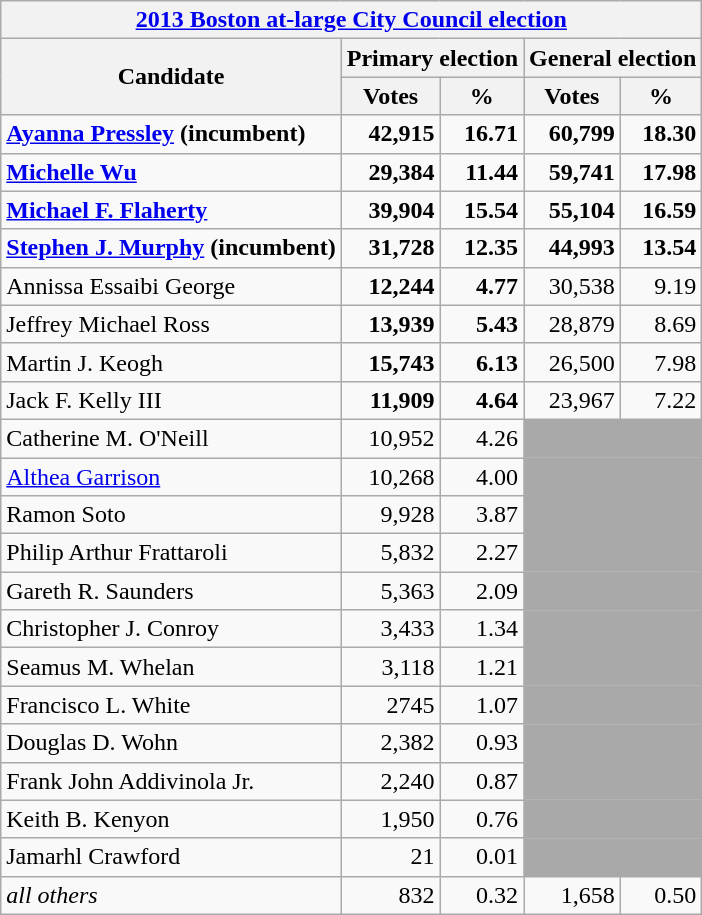<table class=wikitable>
<tr>
<th colspan=5><a href='#'>2013 Boston at-large City Council election</a></th>
</tr>
<tr>
<th colspan=1 rowspan=2>Candidate</th>
<th colspan=2>Primary election</th>
<th colspan=2>General election</th>
</tr>
<tr>
<th>Votes</th>
<th>%</th>
<th>Votes</th>
<th>%</th>
</tr>
<tr>
<td><strong><a href='#'>Ayanna Pressley</a> (incumbent) </strong></td>
<td align="right"><strong>42,915</strong></td>
<td align="right"><strong>16.71</strong></td>
<td align="right"><strong>60,799</strong></td>
<td align="right"><strong>18.30</strong></td>
</tr>
<tr>
<td><strong><a href='#'>Michelle Wu</a></strong></td>
<td align="right"><strong>29,384</strong></td>
<td align="right"><strong>11.44</strong></td>
<td align="right"><strong>59,741</strong></td>
<td align="right"><strong>17.98</strong></td>
</tr>
<tr>
<td><strong><a href='#'>Michael F. Flaherty</a></strong></td>
<td align="right"><strong>39,904</strong></td>
<td align="right"><strong>15.54</strong></td>
<td align="right"><strong>55,104</strong></td>
<td align="right"><strong>16.59</strong></td>
</tr>
<tr>
<td><strong><a href='#'>Stephen J. Murphy</a> (incumbent)</strong></td>
<td align="right"><strong>31,728</strong></td>
<td align="right"><strong>12.35</strong></td>
<td align="right"><strong>44,993</strong></td>
<td align="right"><strong>13.54</strong></td>
</tr>
<tr>
<td>Annissa Essaibi George</td>
<td align="right"><strong>12,244</strong></td>
<td align="right"><strong>4.77</strong></td>
<td align="right">30,538</td>
<td align="right">9.19</td>
</tr>
<tr>
<td>Jeffrey Michael Ross</td>
<td align="right"><strong>13,939</strong></td>
<td align="right"><strong>5.43</strong></td>
<td align="right">28,879</td>
<td align="right">8.69</td>
</tr>
<tr>
<td>Martin J. Keogh</td>
<td align="right"><strong>15,743</strong></td>
<td align="right"><strong>6.13</strong></td>
<td align="right">26,500</td>
<td align="right">7.98</td>
</tr>
<tr>
<td>Jack F. Kelly III</td>
<td align="right"><strong>11,909</strong></td>
<td align="right"><strong>4.64</strong></td>
<td align="right">23,967</td>
<td align="right">7.22</td>
</tr>
<tr>
<td>Catherine M. O'Neill</td>
<td align="right">10,952</td>
<td align="right">4.26</td>
<td colspan=2 bgcolor=darkgray> </td>
</tr>
<tr>
<td><a href='#'>Althea Garrison</a></td>
<td align="right">10,268</td>
<td align="right">4.00</td>
<td colspan=2 bgcolor=darkgray> </td>
</tr>
<tr>
<td>Ramon Soto</td>
<td align="right">9,928</td>
<td align="right">3.87</td>
<td colspan=2 bgcolor=darkgray> </td>
</tr>
<tr>
<td>Philip Arthur Frattaroli</td>
<td align="right">5,832</td>
<td align="right">2.27</td>
<td colspan=2 bgcolor=darkgray> </td>
</tr>
<tr>
<td>Gareth R. Saunders</td>
<td align="right">5,363</td>
<td align="right">2.09</td>
<td colspan=2 bgcolor=darkgray> </td>
</tr>
<tr>
<td>Christopher J. Conroy</td>
<td align="right">3,433</td>
<td align="right">1.34</td>
<td colspan=2 bgcolor=darkgray> </td>
</tr>
<tr>
<td>Seamus M. Whelan</td>
<td align="right">3,118</td>
<td align="right">1.21</td>
<td colspan=2 bgcolor=darkgray> </td>
</tr>
<tr>
<td>Francisco L. White</td>
<td align="right">2745</td>
<td align="right">1.07</td>
<td colspan=2 bgcolor=darkgray> </td>
</tr>
<tr>
<td>Douglas D. Wohn</td>
<td align="right">2,382</td>
<td align="right">0.93</td>
<td colspan=2 bgcolor=darkgray> </td>
</tr>
<tr>
<td>Frank John Addivinola Jr.</td>
<td align="right">2,240</td>
<td align="right">0.87</td>
<td colspan=2 bgcolor=darkgray> </td>
</tr>
<tr>
<td>Keith B. Kenyon</td>
<td align="right">1,950</td>
<td align="right">0.76</td>
<td colspan=2 bgcolor=darkgray> </td>
</tr>
<tr>
<td>Jamarhl Crawford</td>
<td align="right">21</td>
<td align="right">0.01</td>
<td colspan=2 bgcolor=darkgray> </td>
</tr>
<tr>
<td><em>all others</em></td>
<td align="right">832</td>
<td align="right">0.32</td>
<td align="right">1,658</td>
<td align="right">0.50</td>
</tr>
</table>
